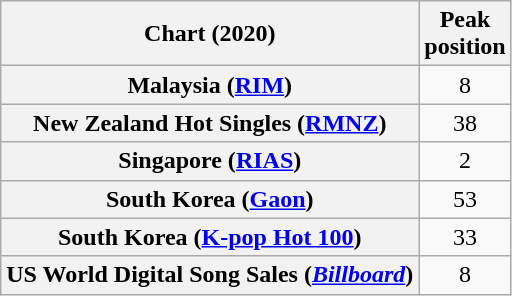<table class="wikitable sortable plainrowheaders" style="text-align:center">
<tr>
<th scope="col">Chart (2020)</th>
<th scope="col">Peak<br>position</th>
</tr>
<tr>
<th scope="row">Malaysia (<a href='#'>RIM</a>)</th>
<td>8</td>
</tr>
<tr>
<th scope="row">New Zealand Hot Singles (<a href='#'>RMNZ</a>)</th>
<td>38</td>
</tr>
<tr>
<th scope="row">Singapore (<a href='#'>RIAS</a>)</th>
<td>2</td>
</tr>
<tr>
<th scope="row">South Korea (<a href='#'>Gaon</a>)</th>
<td>53</td>
</tr>
<tr>
<th scope="row">South Korea (<a href='#'>K-pop Hot 100</a>)</th>
<td>33</td>
</tr>
<tr>
<th scope="row">US World Digital Song Sales (<em><a href='#'>Billboard</a></em>)</th>
<td>8</td>
</tr>
</table>
